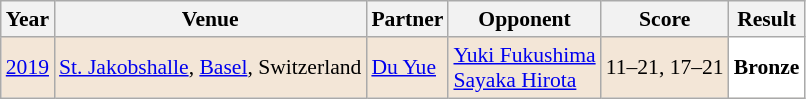<table class="sortable wikitable" style="font-size: 90%;">
<tr>
<th>Year</th>
<th>Venue</th>
<th>Partner</th>
<th>Opponent</th>
<th>Score</th>
<th>Result</th>
</tr>
<tr style="background:#F3E6D7">
<td align="center"><a href='#'>2019</a></td>
<td align="left"><a href='#'>St. Jakobshalle</a>, <a href='#'>Basel</a>, Switzerland</td>
<td align="left"> <a href='#'>Du Yue</a></td>
<td align="left"> <a href='#'>Yuki Fukushima</a><br> <a href='#'>Sayaka Hirota</a></td>
<td align="left">11–21, 17–21</td>
<td style="text-align:left; background:white"> <strong>Bronze</strong></td>
</tr>
</table>
